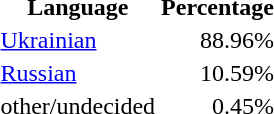<table class="standard">
<tr>
<th>Language</th>
<th>Percentage</th>
</tr>
<tr>
<td><a href='#'>Ukrainian</a></td>
<td align="right">88.96%</td>
</tr>
<tr>
<td><a href='#'>Russian</a></td>
<td align="right">10.59%</td>
</tr>
<tr>
<td>other/undecided</td>
<td align="right">0.45%</td>
</tr>
</table>
